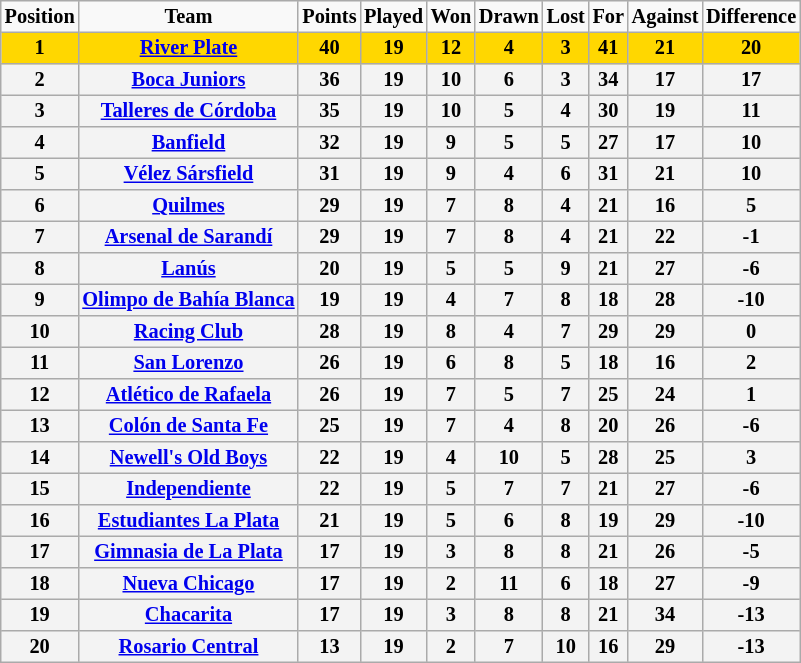<table border="2" cellpadding="2" cellspacing="0" style="margin: 0; background: #f9f9f9; border: 1px #aaa solid; border-collapse: collapse; font-size: 85%;">
<tr>
<th>Position</th>
<th>Team</th>
<th>Points</th>
<th>Played</th>
<th>Won</th>
<th>Drawn</th>
<th>Lost</th>
<th>For</th>
<th>Against</th>
<th>Difference</th>
</tr>
<tr>
<th bgcolor="gold">1</th>
<th bgcolor="gold"><a href='#'>River Plate</a></th>
<th bgcolor="gold">40</th>
<th bgcolor="gold">19</th>
<th bgcolor="gold">12</th>
<th bgcolor="gold">4</th>
<th bgcolor="gold">3</th>
<th bgcolor="gold">41</th>
<th bgcolor="gold">21</th>
<th bgcolor="gold">20</th>
</tr>
<tr>
<th bgcolor="F3F3F3">2</th>
<th bgcolor="F3F3F3"><a href='#'>Boca Juniors</a></th>
<th bgcolor="F3F3F3">36</th>
<th bgcolor="F3F3F3">19</th>
<th bgcolor="F3F3F3">10</th>
<th bgcolor="F3F3F3">6</th>
<th bgcolor="F3F3F3">3</th>
<th bgcolor="F3F3F3">34</th>
<th bgcolor="F3F3F3">17</th>
<th bgcolor="F3F3F3">17</th>
</tr>
<tr>
<th bgcolor="F3F3F3">3</th>
<th bgcolor="F3F3F3"><a href='#'>Talleres de Córdoba</a></th>
<th bgcolor="F3F3F3">35</th>
<th bgcolor="F3F3F3">19</th>
<th bgcolor="F3F3F3">10</th>
<th bgcolor="F3F3F3">5</th>
<th bgcolor="F3F3F3">4</th>
<th bgcolor="F3F3F3">30</th>
<th bgcolor="F3F3F3">19</th>
<th bgcolor="F3F3F3">11</th>
</tr>
<tr>
<th bgcolor="F3F3F3">4</th>
<th bgcolor="F3F3F3"><a href='#'>Banfield</a></th>
<th bgcolor="F3F3F3">32</th>
<th bgcolor="F3F3F3">19</th>
<th bgcolor="F3F3F3">9</th>
<th bgcolor="F3F3F3">5</th>
<th bgcolor="F3F3F3">5</th>
<th bgcolor="F3F3F3">27</th>
<th bgcolor="F3F3F3">17</th>
<th bgcolor="F3F3F3">10</th>
</tr>
<tr>
<th bgcolor="F3F3F3">5</th>
<th bgcolor="F3F3F3"><a href='#'>Vélez Sársfield</a></th>
<th bgcolor="F3F3F3">31</th>
<th bgcolor="F3F3F3">19</th>
<th bgcolor="F3F3F3">9</th>
<th bgcolor="F3F3F3">4</th>
<th bgcolor="F3F3F3">6</th>
<th bgcolor="F3F3F3">31</th>
<th bgcolor="F3F3F3">21</th>
<th bgcolor="F3F3F3">10</th>
</tr>
<tr>
<th bgcolor="F3F3F3">6</th>
<th bgcolor="F3F3F3"><a href='#'>Quilmes</a></th>
<th bgcolor="F3F3F3">29</th>
<th bgcolor="F3F3F3">19</th>
<th bgcolor="F3F3F3">7</th>
<th bgcolor="F3F3F3">8</th>
<th bgcolor="F3F3F3">4</th>
<th bgcolor="F3F3F3">21</th>
<th bgcolor="F3F3F3">16</th>
<th bgcolor="F3F3F3">5</th>
</tr>
<tr>
<th bgcolor="F3F3F3">7</th>
<th bgcolor="F3F3F3"><a href='#'>Arsenal de Sarandí</a></th>
<th bgcolor="F3F3F3">29</th>
<th bgcolor="F3F3F3">19</th>
<th bgcolor="F3F3F3">7</th>
<th bgcolor="F3F3F3">8</th>
<th bgcolor="F3F3F3">4</th>
<th bgcolor="F3F3F3">21</th>
<th bgcolor="F3F3F3">22</th>
<th bgcolor="F3F3F3">-1</th>
</tr>
<tr>
<th bgcolor="F3F3F3">8</th>
<th bgcolor="F3F3F3"><a href='#'>Lanús</a></th>
<th bgcolor="F3F3F3">20</th>
<th bgcolor="F3F3F3">19</th>
<th bgcolor="F3F3F3">5</th>
<th bgcolor="F3F3F3">5</th>
<th bgcolor="F3F3F3">9</th>
<th bgcolor="F3F3F3">21</th>
<th bgcolor="F3F3F3">27</th>
<th bgcolor="F3F3F3">-6</th>
</tr>
<tr>
<th bgcolor="F3F3F3">9</th>
<th bgcolor="F3F3F3"><a href='#'>Olimpo de Bahía Blanca</a></th>
<th bgcolor="F3F3F3">19</th>
<th bgcolor="F3F3F3">19</th>
<th bgcolor="F3F3F3">4</th>
<th bgcolor="F3F3F3">7</th>
<th bgcolor="F3F3F3">8</th>
<th bgcolor="F3F3F3">18</th>
<th bgcolor="F3F3F3">28</th>
<th bgcolor="F3F3F3">-10</th>
</tr>
<tr>
<th bgcolor="F3F3F3">10</th>
<th bgcolor="F3F3F3"><a href='#'>Racing Club</a></th>
<th bgcolor="F3F3F3">28</th>
<th bgcolor="F3F3F3">19</th>
<th bgcolor="F3F3F3">8</th>
<th bgcolor="F3F3F3">4</th>
<th bgcolor="F3F3F3">7</th>
<th bgcolor="F3F3F3">29</th>
<th bgcolor="F3F3F3">29</th>
<th bgcolor="F3F3F3">0</th>
</tr>
<tr>
<th bgcolor="F3F3F3">11</th>
<th bgcolor="F3F3F3"><a href='#'>San Lorenzo</a></th>
<th bgcolor="F3F3F3">26</th>
<th bgcolor="F3F3F3">19</th>
<th bgcolor="F3F3F3">6</th>
<th bgcolor="F3F3F3">8</th>
<th bgcolor="F3F3F3">5</th>
<th bgcolor="F3F3F3">18</th>
<th bgcolor="F3F3F3">16</th>
<th bgcolor="F3F3F3">2</th>
</tr>
<tr>
<th bgcolor="F3F3F3">12</th>
<th bgcolor="F3F3F3"><a href='#'>Atlético de Rafaela</a></th>
<th bgcolor="F3F3F3">26</th>
<th bgcolor="F3F3F3">19</th>
<th bgcolor="F3F3F3">7</th>
<th bgcolor="F3F3F3">5</th>
<th bgcolor="F3F3F3">7</th>
<th bgcolor="F3F3F3">25</th>
<th bgcolor="F3F3F3">24</th>
<th bgcolor="F3F3F3">1</th>
</tr>
<tr>
<th bgcolor="F3F3F3">13</th>
<th bgcolor="F3F3F3"><a href='#'>Colón de Santa Fe</a></th>
<th bgcolor="F3F3F3">25</th>
<th bgcolor="F3F3F3">19</th>
<th bgcolor="F3F3F3">7</th>
<th bgcolor="F3F3F3">4</th>
<th bgcolor="F3F3F3">8</th>
<th bgcolor="F3F3F3">20</th>
<th bgcolor="F3F3F3">26</th>
<th bgcolor="F3F3F3">-6</th>
</tr>
<tr>
<th bgcolor="F3F3F3">14</th>
<th bgcolor="F3F3F3"><a href='#'>Newell's Old Boys</a></th>
<th bgcolor="F3F3F3">22</th>
<th bgcolor="F3F3F3">19</th>
<th bgcolor="F3F3F3">4</th>
<th bgcolor="F3F3F3">10</th>
<th bgcolor="F3F3F3">5</th>
<th bgcolor="F3F3F3">28</th>
<th bgcolor="F3F3F3">25</th>
<th bgcolor="F3F3F3">3</th>
</tr>
<tr>
<th bgcolor="F3F3F3">15</th>
<th bgcolor="F3F3F3"><a href='#'>Independiente</a></th>
<th bgcolor="F3F3F3">22</th>
<th bgcolor="F3F3F3">19</th>
<th bgcolor="F3F3F3">5</th>
<th bgcolor="F3F3F3">7</th>
<th bgcolor="F3F3F3">7</th>
<th bgcolor="F3F3F3">21</th>
<th bgcolor="F3F3F3">27</th>
<th bgcolor="F3F3F3">-6</th>
</tr>
<tr>
<th bgcolor="F3F3F3">16</th>
<th bgcolor="F3F3F3"><a href='#'>Estudiantes La Plata</a></th>
<th bgcolor="F3F3F3">21</th>
<th bgcolor="F3F3F3">19</th>
<th bgcolor="F3F3F3">5</th>
<th bgcolor="F3F3F3">6</th>
<th bgcolor="F3F3F3">8</th>
<th bgcolor="F3F3F3">19</th>
<th bgcolor="F3F3F3">29</th>
<th bgcolor="F3F3F3">-10</th>
</tr>
<tr>
<th bgcolor="F3F3F3">17</th>
<th bgcolor="F3F3F3"><a href='#'>Gimnasia de La Plata</a></th>
<th bgcolor="F3F3F3">17</th>
<th bgcolor="F3F3F3">19</th>
<th bgcolor="F3F3F3">3</th>
<th bgcolor="F3F3F3">8</th>
<th bgcolor="F3F3F3">8</th>
<th bgcolor="F3F3F3">21</th>
<th bgcolor="F3F3F3">26</th>
<th bgcolor="F3F3F3">-5</th>
</tr>
<tr>
<th bgcolor="F3F3F3">18</th>
<th bgcolor="F3F3F3"><a href='#'>Nueva Chicago</a></th>
<th bgcolor="F3F3F3">17</th>
<th bgcolor="F3F3F3">19</th>
<th bgcolor="F3F3F3">2</th>
<th bgcolor="F3F3F3">11</th>
<th bgcolor="F3F3F3">6</th>
<th bgcolor="F3F3F3">18</th>
<th bgcolor="F3F3F3">27</th>
<th bgcolor="F3F3F3">-9</th>
</tr>
<tr>
<th bgcolor="F3F3F3">19</th>
<th bgcolor="F3F3F3"><a href='#'>Chacarita</a></th>
<th bgcolor="F3F3F3">17</th>
<th bgcolor="F3F3F3">19</th>
<th bgcolor="F3F3F3">3</th>
<th bgcolor="F3F3F3">8</th>
<th bgcolor="F3F3F3">8</th>
<th bgcolor="F3F3F3">21</th>
<th bgcolor="F3F3F3">34</th>
<th bgcolor="F3F3F3">-13</th>
</tr>
<tr>
<th bgcolor="F3F3F3">20</th>
<th bgcolor="F3F3F3"><a href='#'>Rosario Central</a></th>
<th bgcolor="F3F3F3">13</th>
<th bgcolor="F3F3F3">19</th>
<th bgcolor="F3F3F3">2</th>
<th bgcolor="F3F3F3">7</th>
<th bgcolor="F3F3F3">10</th>
<th bgcolor="F3F3F3">16</th>
<th bgcolor="F3F3F3">29</th>
<th bgcolor="F3F3F3">-13</th>
</tr>
</table>
